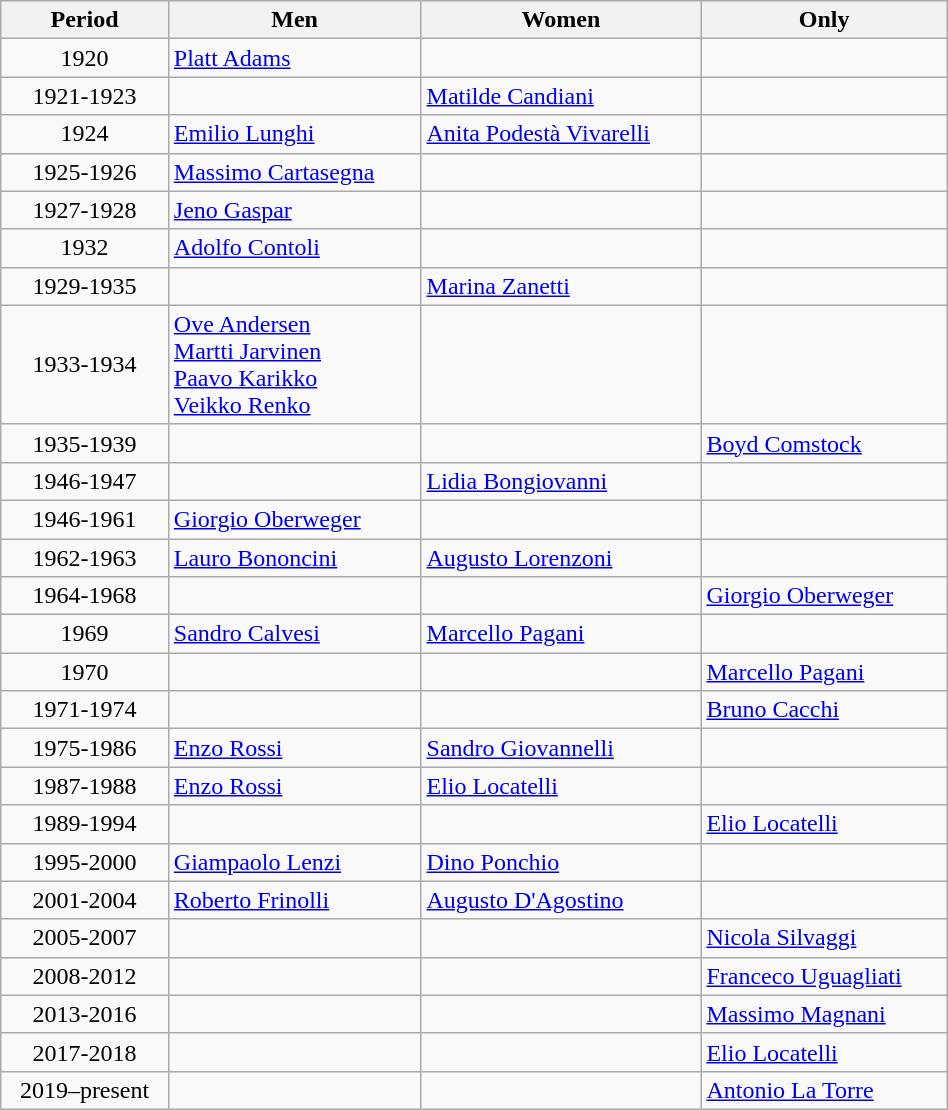<table class="wikitable" width=50% style="font-size:100%; text-align:left;">
<tr>
<th>Period</th>
<th>Men</th>
<th>Women</th>
<th>Only</th>
</tr>
<tr>
<td align=center>1920</td>
<td><a href='#'>Platt Adams</a></td>
<td></td>
<td></td>
</tr>
<tr>
<td align=center>1921-1923</td>
<td></td>
<td><a href='#'>Matilde Candiani</a></td>
<td></td>
</tr>
<tr>
<td align=center>1924</td>
<td><a href='#'>Emilio Lunghi</a></td>
<td><a href='#'>Anita Podestà Vivarelli</a></td>
<td></td>
</tr>
<tr>
<td align=center>1925-1926</td>
<td><a href='#'>Massimo Cartasegna</a></td>
<td></td>
<td></td>
</tr>
<tr>
<td align=center>1927-1928</td>
<td><a href='#'>Jeno Gaspar</a></td>
<td></td>
<td></td>
</tr>
<tr>
<td align=center>1932</td>
<td><a href='#'>Adolfo Contoli</a></td>
<td></td>
<td></td>
</tr>
<tr>
<td align=center>1929-1935</td>
<td></td>
<td><a href='#'>Marina Zanetti</a></td>
<td></td>
</tr>
<tr>
<td align=center>1933-1934</td>
<td><a href='#'>Ove Andersen</a><br><a href='#'>Martti Jarvinen</a><br><a href='#'>Paavo Karikko</a><br><a href='#'>Veikko Renko</a></td>
<td></td>
<td></td>
</tr>
<tr>
<td align=center>1935-1939</td>
<td></td>
<td></td>
<td><a href='#'>Boyd Comstock</a></td>
</tr>
<tr>
<td align=center>1946-1947</td>
<td></td>
<td><a href='#'>Lidia Bongiovanni</a></td>
<td></td>
</tr>
<tr>
<td align=center>1946-1961</td>
<td><a href='#'>Giorgio Oberweger</a></td>
<td></td>
<td></td>
</tr>
<tr>
<td align=center>1962-1963</td>
<td><a href='#'>Lauro Bononcini</a></td>
<td><a href='#'>Augusto Lorenzoni</a></td>
<td></td>
</tr>
<tr>
<td align=center>1964-1968</td>
<td></td>
<td></td>
<td><a href='#'>Giorgio Oberweger</a></td>
</tr>
<tr>
<td align=center>1969</td>
<td><a href='#'>Sandro Calvesi</a></td>
<td><a href='#'>Marcello Pagani</a></td>
<td></td>
</tr>
<tr>
<td align=center>1970</td>
<td></td>
<td></td>
<td><a href='#'>Marcello Pagani</a></td>
</tr>
<tr>
<td align=center>1971-1974</td>
<td></td>
<td></td>
<td><a href='#'>Bruno Cacchi</a></td>
</tr>
<tr>
<td align=center>1975-1986</td>
<td><a href='#'>Enzo Rossi</a></td>
<td><a href='#'>Sandro Giovannelli</a></td>
<td></td>
</tr>
<tr>
<td align=center>1987-1988</td>
<td><a href='#'>Enzo Rossi</a></td>
<td><a href='#'>Elio Locatelli</a></td>
<td></td>
</tr>
<tr>
<td align=center>1989-1994</td>
<td></td>
<td></td>
<td><a href='#'>Elio Locatelli</a></td>
</tr>
<tr>
<td align=center>1995-2000</td>
<td><a href='#'>Giampaolo Lenzi</a></td>
<td><a href='#'>Dino Ponchio</a></td>
<td></td>
</tr>
<tr>
<td align=center>2001-2004</td>
<td><a href='#'>Roberto Frinolli</a></td>
<td><a href='#'>Augusto D'Agostino</a></td>
<td></td>
</tr>
<tr>
<td align=center>2005-2007</td>
<td></td>
<td></td>
<td><a href='#'>Nicola Silvaggi</a></td>
</tr>
<tr>
<td align=center>2008-2012</td>
<td></td>
<td></td>
<td><a href='#'>Franceco Uguagliati</a></td>
</tr>
<tr>
<td align=center>2013-2016</td>
<td></td>
<td></td>
<td><a href='#'>Massimo Magnani</a></td>
</tr>
<tr>
<td align=center>2017-2018</td>
<td></td>
<td></td>
<td><a href='#'>Elio Locatelli</a></td>
</tr>
<tr>
<td align=center>2019–present</td>
<td></td>
<td></td>
<td><a href='#'>Antonio La Torre</a></td>
</tr>
</table>
